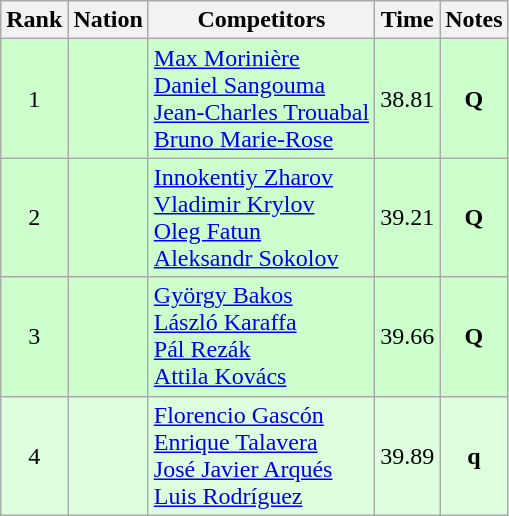<table class="wikitable sortable" style="text-align:center">
<tr>
<th>Rank</th>
<th>Nation</th>
<th>Competitors</th>
<th>Time</th>
<th>Notes</th>
</tr>
<tr bgcolor=ccffcc>
<td>1</td>
<td align=left></td>
<td align=left><a href='#'>Max Morinière</a><br><a href='#'>Daniel Sangouma</a><br><a href='#'>Jean-Charles Trouabal</a><br><a href='#'>Bruno Marie-Rose</a></td>
<td>38.81</td>
<td><strong>Q</strong></td>
</tr>
<tr bgcolor=ccffcc>
<td>2</td>
<td align=left></td>
<td align=left><a href='#'>Innokentiy Zharov</a><br><a href='#'>Vladimir Krylov</a><br><a href='#'>Oleg Fatun</a><br><a href='#'>Aleksandr Sokolov</a></td>
<td>39.21</td>
<td><strong>Q</strong></td>
</tr>
<tr bgcolor=ccffcc>
<td>3</td>
<td align=left></td>
<td align=left><a href='#'>György Bakos</a><br><a href='#'>László Karaffa</a><br><a href='#'>Pál Rezák</a><br><a href='#'>Attila Kovács</a></td>
<td>39.66</td>
<td><strong>Q</strong></td>
</tr>
<tr bgcolor=ddffdd>
<td>4</td>
<td align=left></td>
<td align=left><a href='#'>Florencio Gascón</a><br><a href='#'>Enrique Talavera</a><br><a href='#'>José Javier Arqués</a><br><a href='#'>Luis Rodríguez</a></td>
<td>39.89</td>
<td><strong>q</strong></td>
</tr>
</table>
